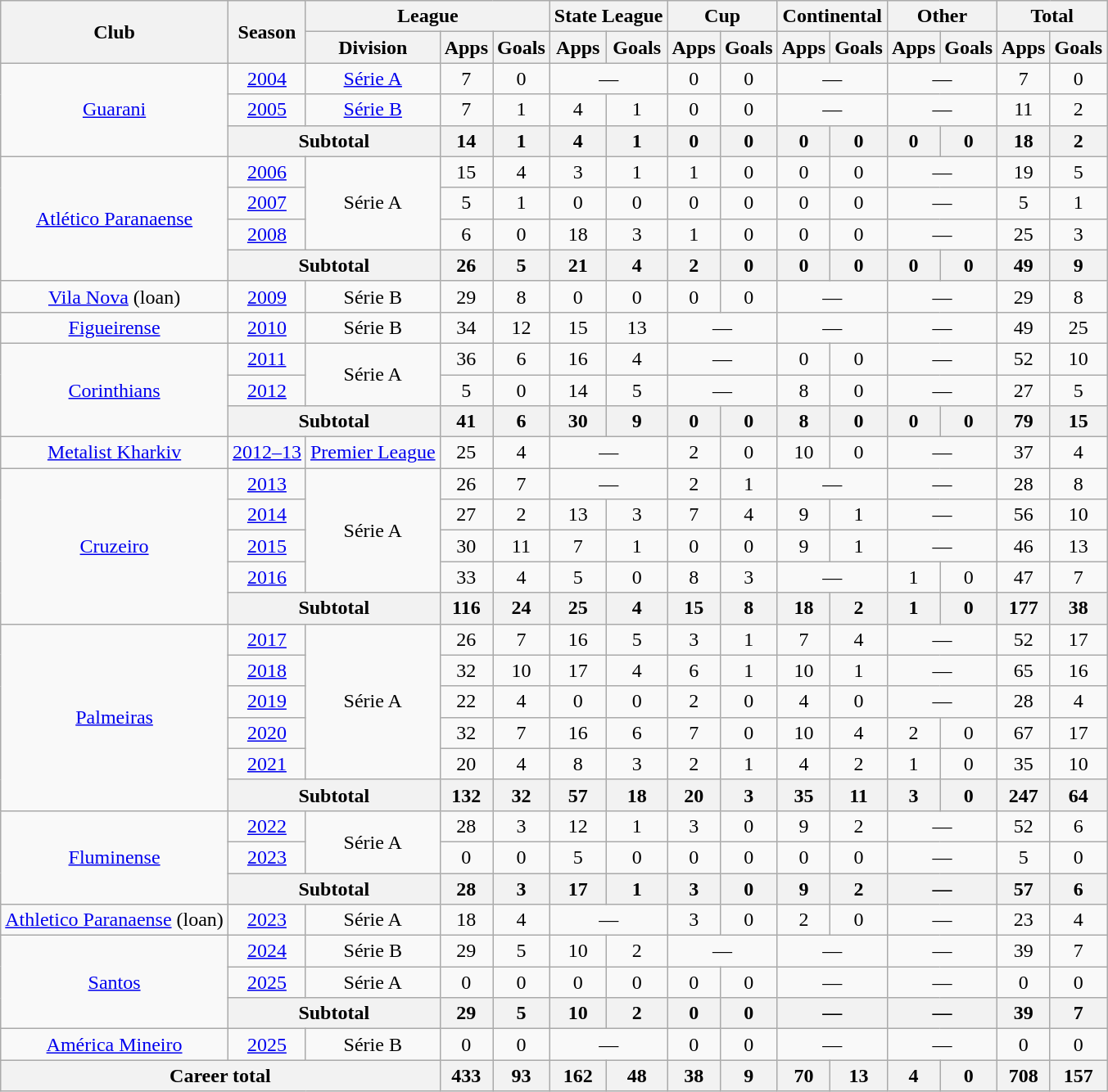<table class="wikitable" style="text-align: center;">
<tr>
<th rowspan="2">Club</th>
<th rowspan="2">Season</th>
<th colspan="3">League</th>
<th colspan="2">State League</th>
<th colspan="2">Cup</th>
<th colspan="2">Continental</th>
<th colspan="2">Other</th>
<th colspan="2">Total</th>
</tr>
<tr>
<th>Division</th>
<th>Apps</th>
<th>Goals</th>
<th>Apps</th>
<th>Goals</th>
<th>Apps</th>
<th>Goals</th>
<th>Apps</th>
<th>Goals</th>
<th>Apps</th>
<th>Goals</th>
<th>Apps</th>
<th>Goals</th>
</tr>
<tr>
<td rowspan="3" valign="center"><a href='#'>Guarani</a></td>
<td><a href='#'>2004</a></td>
<td><a href='#'>Série A</a></td>
<td>7</td>
<td>0</td>
<td colspan="2">—</td>
<td>0</td>
<td>0</td>
<td colspan="2">—</td>
<td colspan="2">—</td>
<td>7</td>
<td>0</td>
</tr>
<tr>
<td><a href='#'>2005</a></td>
<td><a href='#'>Série B</a></td>
<td>7</td>
<td>1</td>
<td>4</td>
<td>1</td>
<td>0</td>
<td>0</td>
<td colspan="2">—</td>
<td colspan="2">—</td>
<td>11</td>
<td>2</td>
</tr>
<tr>
<th colspan="2">Subtotal</th>
<th>14</th>
<th>1</th>
<th>4</th>
<th>1</th>
<th>0</th>
<th>0</th>
<th>0</th>
<th>0</th>
<th>0</th>
<th>0</th>
<th>18</th>
<th>2</th>
</tr>
<tr>
<td rowspan="4" valign="center"><a href='#'>Atlético Paranaense</a></td>
<td><a href='#'>2006</a></td>
<td rowspan="3">Série A</td>
<td>15</td>
<td>4</td>
<td>3</td>
<td>1</td>
<td>1</td>
<td>0</td>
<td>0</td>
<td>0</td>
<td colspan="2">—</td>
<td>19</td>
<td>5</td>
</tr>
<tr>
<td><a href='#'>2007</a></td>
<td>5</td>
<td>1</td>
<td>0</td>
<td>0</td>
<td>0</td>
<td>0</td>
<td>0</td>
<td>0</td>
<td colspan="2">—</td>
<td>5</td>
<td>1</td>
</tr>
<tr>
<td><a href='#'>2008</a></td>
<td>6</td>
<td>0</td>
<td>18</td>
<td>3</td>
<td>1</td>
<td>0</td>
<td>0</td>
<td>0</td>
<td colspan="2">—</td>
<td>25</td>
<td>3</td>
</tr>
<tr>
<th colspan="2">Subtotal</th>
<th>26</th>
<th>5</th>
<th>21</th>
<th>4</th>
<th>2</th>
<th>0</th>
<th>0</th>
<th>0</th>
<th>0</th>
<th>0</th>
<th>49</th>
<th>9</th>
</tr>
<tr>
<td valign="center"><a href='#'>Vila Nova</a> (loan)</td>
<td><a href='#'>2009</a></td>
<td>Série B</td>
<td>29</td>
<td>8</td>
<td>0</td>
<td>0</td>
<td>0</td>
<td>0</td>
<td colspan="2">—</td>
<td colspan="2">—</td>
<td>29</td>
<td>8</td>
</tr>
<tr>
<td valign="center"><a href='#'>Figueirense</a></td>
<td><a href='#'>2010</a></td>
<td>Série B</td>
<td>34</td>
<td>12</td>
<td>15</td>
<td>13</td>
<td colspan="2">—</td>
<td colspan="2">—</td>
<td colspan="2">—</td>
<td>49</td>
<td>25</td>
</tr>
<tr>
<td rowspan="3" valign="center"><a href='#'>Corinthians</a></td>
<td><a href='#'>2011</a></td>
<td rowspan="2">Série A</td>
<td>36</td>
<td>6</td>
<td>16</td>
<td>4</td>
<td colspan="2">—</td>
<td>0</td>
<td>0</td>
<td colspan="2">—</td>
<td>52</td>
<td>10</td>
</tr>
<tr>
<td><a href='#'>2012</a></td>
<td>5</td>
<td>0</td>
<td>14</td>
<td>5</td>
<td colspan="2">—</td>
<td>8</td>
<td>0</td>
<td colspan="2">—</td>
<td>27</td>
<td>5</td>
</tr>
<tr>
<th colspan="2">Subtotal</th>
<th>41</th>
<th>6</th>
<th>30</th>
<th>9</th>
<th>0</th>
<th>0</th>
<th>8</th>
<th>0</th>
<th>0</th>
<th>0</th>
<th>79</th>
<th>15</th>
</tr>
<tr>
<td valign="center"><a href='#'>Metalist Kharkiv</a></td>
<td><a href='#'>2012–13</a></td>
<td><a href='#'>Premier League</a></td>
<td>25</td>
<td>4</td>
<td colspan="2">—</td>
<td>2</td>
<td>0</td>
<td>10</td>
<td>0</td>
<td colspan="2">—</td>
<td>37</td>
<td>4</td>
</tr>
<tr>
<td rowspan="5" valign="center"><a href='#'>Cruzeiro</a></td>
<td><a href='#'>2013</a></td>
<td rowspan="4">Série A</td>
<td>26</td>
<td>7</td>
<td colspan="2">—</td>
<td>2</td>
<td>1</td>
<td colspan="2">—</td>
<td colspan="2">—</td>
<td>28</td>
<td>8</td>
</tr>
<tr>
<td><a href='#'>2014</a></td>
<td>27</td>
<td>2</td>
<td>13</td>
<td>3</td>
<td>7</td>
<td>4</td>
<td>9</td>
<td>1</td>
<td colspan="2">—</td>
<td>56</td>
<td>10</td>
</tr>
<tr>
<td><a href='#'>2015</a></td>
<td>30</td>
<td>11</td>
<td>7</td>
<td>1</td>
<td>0</td>
<td>0</td>
<td>9</td>
<td>1</td>
<td colspan="2">—</td>
<td>46</td>
<td>13</td>
</tr>
<tr>
<td><a href='#'>2016</a></td>
<td>33</td>
<td>4</td>
<td>5</td>
<td>0</td>
<td>8</td>
<td>3</td>
<td colspan="2">—</td>
<td>1</td>
<td>0</td>
<td>47</td>
<td>7</td>
</tr>
<tr>
<th colspan="2">Subtotal</th>
<th>116</th>
<th>24</th>
<th>25</th>
<th>4</th>
<th>15</th>
<th>8</th>
<th>18</th>
<th>2</th>
<th>1</th>
<th>0</th>
<th>177</th>
<th>38</th>
</tr>
<tr>
<td rowspan="6" valign="center"><a href='#'>Palmeiras</a></td>
<td><a href='#'>2017</a></td>
<td rowspan="5">Série A</td>
<td>26</td>
<td>7</td>
<td>16</td>
<td>5</td>
<td>3</td>
<td>1</td>
<td>7</td>
<td>4</td>
<td colspan="2">—</td>
<td>52</td>
<td>17</td>
</tr>
<tr>
<td><a href='#'>2018</a></td>
<td>32</td>
<td>10</td>
<td>17</td>
<td>4</td>
<td>6</td>
<td>1</td>
<td>10</td>
<td>1</td>
<td colspan="2">—</td>
<td>65</td>
<td>16</td>
</tr>
<tr>
<td><a href='#'>2019</a></td>
<td>22</td>
<td>4</td>
<td>0</td>
<td>0</td>
<td>2</td>
<td>0</td>
<td>4</td>
<td>0</td>
<td colspan="2">—</td>
<td>28</td>
<td>4</td>
</tr>
<tr>
<td><a href='#'>2020</a></td>
<td>32</td>
<td>7</td>
<td>16</td>
<td>6</td>
<td>7</td>
<td>0</td>
<td>10</td>
<td>4</td>
<td>2</td>
<td>0</td>
<td>67</td>
<td>17</td>
</tr>
<tr>
<td><a href='#'>2021</a></td>
<td>20</td>
<td>4</td>
<td>8</td>
<td>3</td>
<td>2</td>
<td>1</td>
<td>4</td>
<td>2</td>
<td>1</td>
<td>0</td>
<td>35</td>
<td>10</td>
</tr>
<tr>
<th colspan="2">Subtotal</th>
<th>132</th>
<th>32</th>
<th>57</th>
<th>18</th>
<th>20</th>
<th>3</th>
<th>35</th>
<th>11</th>
<th>3</th>
<th>0</th>
<th>247</th>
<th>64</th>
</tr>
<tr>
<td rowspan="3" valign="center"><a href='#'>Fluminense</a></td>
<td><a href='#'>2022</a></td>
<td rowspan="2">Série A</td>
<td>28</td>
<td>3</td>
<td>12</td>
<td>1</td>
<td>3</td>
<td>0</td>
<td>9</td>
<td>2</td>
<td colspan="2">—</td>
<td>52</td>
<td>6</td>
</tr>
<tr>
<td><a href='#'>2023</a></td>
<td>0</td>
<td>0</td>
<td>5</td>
<td>0</td>
<td>0</td>
<td>0</td>
<td>0</td>
<td>0</td>
<td colspan="2">—</td>
<td>5</td>
<td>0</td>
</tr>
<tr>
<th colspan="2">Subtotal</th>
<th>28</th>
<th>3</th>
<th>17</th>
<th>1</th>
<th>3</th>
<th>0</th>
<th>9</th>
<th>2</th>
<th colspan="2">—</th>
<th>57</th>
<th>6</th>
</tr>
<tr>
<td valign="center"><a href='#'>Athletico Paranaense</a> (loan)</td>
<td><a href='#'>2023</a></td>
<td>Série A</td>
<td>18</td>
<td>4</td>
<td colspan="2">—</td>
<td>3</td>
<td>0</td>
<td>2</td>
<td>0</td>
<td colspan="2">—</td>
<td>23</td>
<td>4</td>
</tr>
<tr>
<td rowspan="3" valign="center"><a href='#'>Santos</a></td>
<td><a href='#'>2024</a></td>
<td>Série B</td>
<td>29</td>
<td>5</td>
<td>10</td>
<td>2</td>
<td colspan="2">—</td>
<td colspan="2">—</td>
<td colspan="2">—</td>
<td>39</td>
<td>7</td>
</tr>
<tr>
<td><a href='#'>2025</a></td>
<td>Série A</td>
<td>0</td>
<td>0</td>
<td>0</td>
<td>0</td>
<td>0</td>
<td>0</td>
<td colspan="2">—</td>
<td colspan="2">—</td>
<td>0</td>
<td>0</td>
</tr>
<tr>
<th colspan="2">Subtotal</th>
<th>29</th>
<th>5</th>
<th>10</th>
<th>2</th>
<th>0</th>
<th>0</th>
<th colspan="2">—</th>
<th colspan="2">—</th>
<th>39</th>
<th>7</th>
</tr>
<tr>
<td valign="center"><a href='#'>América Mineiro</a></td>
<td><a href='#'>2025</a></td>
<td>Série B</td>
<td>0</td>
<td>0</td>
<td colspan="2">—</td>
<td>0</td>
<td>0</td>
<td colspan="2">—</td>
<td colspan="2">—</td>
<td>0</td>
<td>0</td>
</tr>
<tr>
<th colspan="3"><strong>Career total</strong></th>
<th>433</th>
<th>93</th>
<th>162</th>
<th>48</th>
<th>38</th>
<th>9</th>
<th>70</th>
<th>13</th>
<th>4</th>
<th>0</th>
<th>708</th>
<th>157</th>
</tr>
</table>
